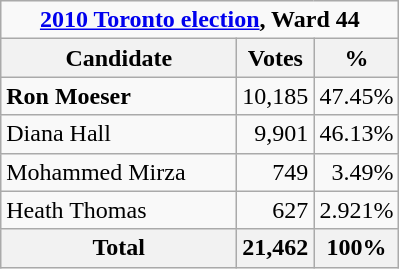<table class="wikitable">
<tr>
<td Colspan="3" align="center"><strong><a href='#'>2010 Toronto election</a>, Ward 44</strong></td>
</tr>
<tr>
<th bgcolor="#DDDDFF" width="150px">Candidate</th>
<th bgcolor="#DDDDFF">Votes</th>
<th bgcolor="#DDDDFF">%</th>
</tr>
<tr>
<td><strong>Ron Moeser</strong></td>
<td align=right>10,185</td>
<td align=right>47.45%</td>
</tr>
<tr>
<td>Diana Hall</td>
<td align=right>9,901</td>
<td align=right>46.13%</td>
</tr>
<tr>
<td>Mohammed Mirza</td>
<td align=right>749</td>
<td align=right>3.49%</td>
</tr>
<tr>
<td>Heath Thomas</td>
<td align=right>627</td>
<td align=right>2.921%</td>
</tr>
<tr>
<th>Total</th>
<th align=right>21,462</th>
<th align=right>100%</th>
</tr>
</table>
